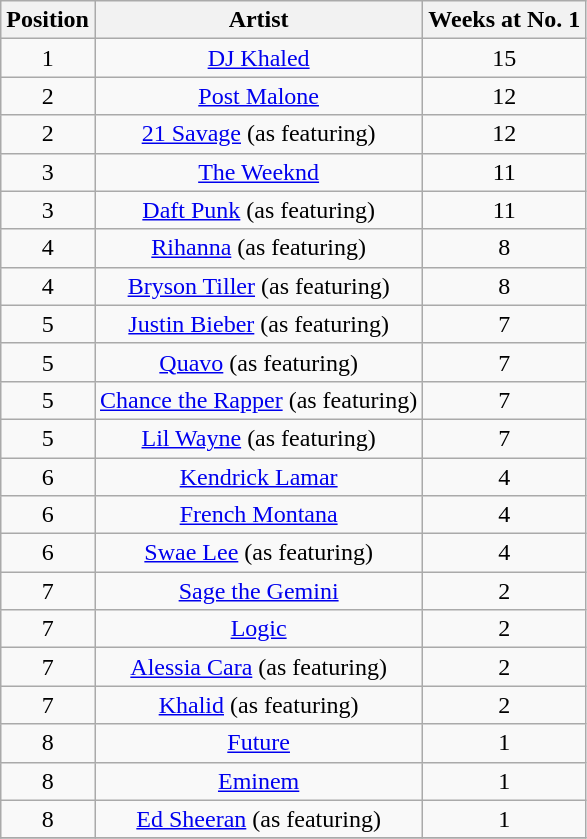<table class="wikitable">
<tr>
<th style="text-align: center;">Position</th>
<th style="text-align: center;">Artist</th>
<th style="text-align: center;">Weeks at No. 1</th>
</tr>
<tr>
<td style="text-align: center;">1</td>
<td style="text-align: center;"><a href='#'>DJ Khaled</a></td>
<td style="text-align: center;">15</td>
</tr>
<tr>
<td style="text-align: center;">2</td>
<td style="text-align: center;"><a href='#'>Post Malone</a></td>
<td style="text-align: center;">12</td>
</tr>
<tr>
<td style="text-align: center;">2</td>
<td style="text-align: center;"><a href='#'>21 Savage</a> (as featuring)</td>
<td style="text-align: center;">12</td>
</tr>
<tr>
<td style="text-align: center;">3</td>
<td style="text-align: center;"><a href='#'>The Weeknd</a></td>
<td style="text-align: center;">11</td>
</tr>
<tr>
<td style="text-align: center;">3</td>
<td style="text-align: center;"><a href='#'>Daft Punk</a> (as featuring)</td>
<td style="text-align: center;">11</td>
</tr>
<tr>
<td style="text-align: center;">4</td>
<td style="text-align: center;"><a href='#'>Rihanna</a> (as featuring)</td>
<td style="text-align: center;">8</td>
</tr>
<tr>
<td style="text-align: center;">4</td>
<td style="text-align: center;"><a href='#'>Bryson Tiller</a> (as featuring)</td>
<td style="text-align: center;">8</td>
</tr>
<tr>
<td style="text-align: center;">5</td>
<td style="text-align: center;"><a href='#'>Justin Bieber</a> (as featuring)</td>
<td style="text-align: center;">7</td>
</tr>
<tr>
<td style="text-align: center;">5</td>
<td style="text-align: center;"><a href='#'>Quavo</a> (as featuring)</td>
<td style="text-align: center;">7</td>
</tr>
<tr>
<td style="text-align: center;">5</td>
<td style="text-align: center;"><a href='#'>Chance the Rapper</a> (as featuring)</td>
<td style="text-align: center;">7</td>
</tr>
<tr>
<td style="text-align: center;">5</td>
<td style="text-align: center;"><a href='#'>Lil Wayne</a> (as featuring)</td>
<td style="text-align: center;">7</td>
</tr>
<tr>
<td style="text-align: center;">6</td>
<td style="text-align: center;"><a href='#'>Kendrick Lamar</a></td>
<td style="text-align: center;">4</td>
</tr>
<tr>
<td style="text-align: center;">6</td>
<td style="text-align: center;"><a href='#'>French Montana</a></td>
<td style="text-align: center;">4</td>
</tr>
<tr>
<td style="text-align: center;">6</td>
<td style="text-align: center;"><a href='#'>Swae Lee</a> (as featuring)</td>
<td style="text-align: center;">4</td>
</tr>
<tr>
<td style="text-align: center;">7</td>
<td style="text-align: center;"><a href='#'>Sage the Gemini</a></td>
<td style="text-align: center;">2</td>
</tr>
<tr>
<td style="text-align: center;">7</td>
<td style="text-align: center;"><a href='#'>Logic</a></td>
<td style="text-align: center;">2</td>
</tr>
<tr>
<td style="text-align: center;">7</td>
<td style="text-align: center;"><a href='#'>Alessia Cara</a> (as featuring)</td>
<td style="text-align: center;">2</td>
</tr>
<tr>
<td style="text-align: center;">7</td>
<td style="text-align: center;"><a href='#'>Khalid</a> (as featuring)</td>
<td style="text-align: center;">2</td>
</tr>
<tr>
<td style="text-align: center;">8</td>
<td style="text-align: center;"><a href='#'>Future</a></td>
<td style="text-align: center;">1</td>
</tr>
<tr>
<td style="text-align: center;">8</td>
<td style="text-align: center;"><a href='#'>Eminem</a></td>
<td style="text-align: center;">1</td>
</tr>
<tr>
<td style="text-align: center;">8</td>
<td style="text-align: center;"><a href='#'>Ed Sheeran</a> (as featuring)</td>
<td style="text-align: center;">1</td>
</tr>
<tr>
</tr>
</table>
